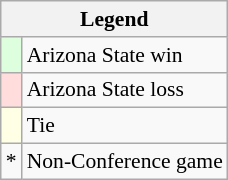<table class="wikitable" style="font-size:90%">
<tr>
<th colspan=2>Legend</th>
</tr>
<tr>
<td style="background:#ddffdd;"> </td>
<td>Arizona State win</td>
</tr>
<tr>
<td style="background:#ffdddd;"> </td>
<td>Arizona State loss</td>
</tr>
<tr>
<td style="background:#ffffe6;"> </td>
<td>Tie</td>
</tr>
<tr>
<td>*</td>
<td>Non-Conference game</td>
</tr>
</table>
